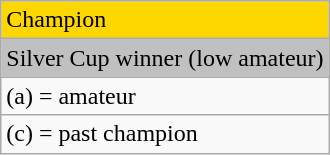<table class="wikitable">
<tr style="background:gold">
<td>Champion</td>
</tr>
<tr style="background:silver">
<td>Silver Cup winner (low amateur)</td>
</tr>
<tr>
<td>(a) = amateur</td>
</tr>
<tr>
<td>(c) = past champion</td>
</tr>
</table>
